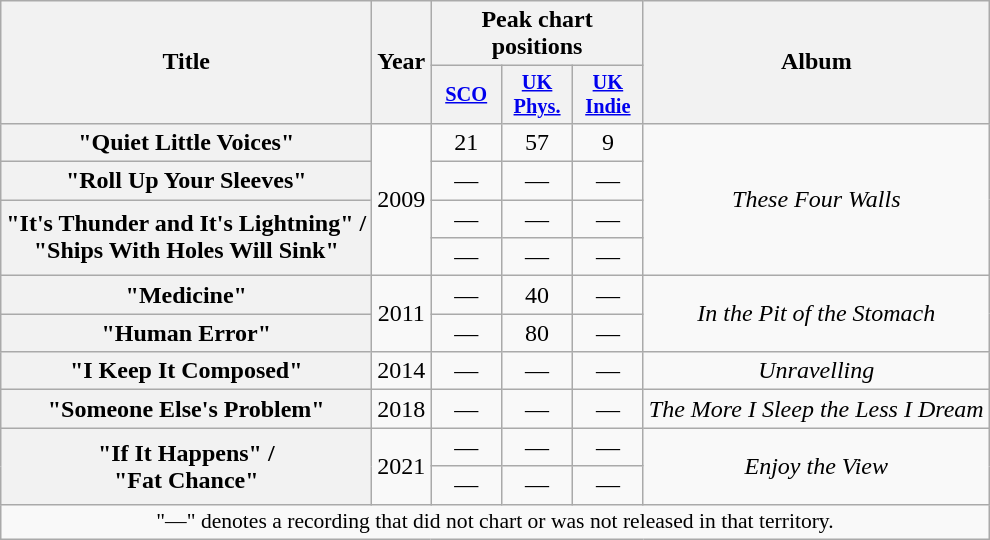<table class="wikitable plainrowheaders" style="text-align:center;">
<tr>
<th scope="col" rowspan="2">Title</th>
<th scope="col" rowspan="2">Year</th>
<th scope="col" colspan="3">Peak chart positions</th>
<th scope="col" rowspan="2">Album</th>
</tr>
<tr>
<th scope="col" style="width:3em;font-size:85%;"><a href='#'>SCO</a><br></th>
<th scope="col" style="width:3em;font-size:85%;"><a href='#'>UK<br>Phys.</a><br></th>
<th scope="col" style="width:3em;font-size:85%;"><a href='#'>UK<br>Indie</a><br></th>
</tr>
<tr>
<th scope="row">"Quiet Little Voices"</th>
<td rowspan="4">2009</td>
<td>21</td>
<td>57</td>
<td>9</td>
<td rowspan="4"><em>These Four Walls</em></td>
</tr>
<tr>
<th scope="row">"Roll Up Your Sleeves"</th>
<td>—</td>
<td>—</td>
<td>—</td>
</tr>
<tr>
<th scope="row" rowspan="2">"It's Thunder and It's Lightning" /<br>"Ships With Holes Will Sink"</th>
<td>—</td>
<td>—</td>
<td>—</td>
</tr>
<tr>
<td>—</td>
<td>—</td>
<td>—</td>
</tr>
<tr>
<th scope="row">"Medicine"</th>
<td rowspan="2">2011</td>
<td>—</td>
<td>40</td>
<td>—</td>
<td rowspan="2"><em>In the Pit of the Stomach</em></td>
</tr>
<tr>
<th scope="row">"Human Error"</th>
<td>—</td>
<td>80</td>
<td>—</td>
</tr>
<tr>
<th scope="row">"I Keep It Composed"</th>
<td>2014</td>
<td>—</td>
<td>—</td>
<td>—</td>
<td><em>Unravelling</em></td>
</tr>
<tr>
<th scope="row">"Someone Else's Problem"</th>
<td rowspan="1">2018</td>
<td>—</td>
<td>—</td>
<td>—</td>
<td rowspan="1"><em>The More I Sleep the Less I Dream</em></td>
</tr>
<tr>
<th scope="row" rowspan="2">"If It Happens" /<br>"Fat Chance"</th>
<td rowspan="2">2021</td>
<td>—</td>
<td>—</td>
<td>—</td>
<td rowspan="2"><em>Enjoy the View</em></td>
</tr>
<tr>
<td>—</td>
<td>—</td>
<td>—</td>
</tr>
<tr>
<td colspan="14" style="font-size:90%">"—" denotes a recording that did not chart or was not released in that territory.</td>
</tr>
</table>
